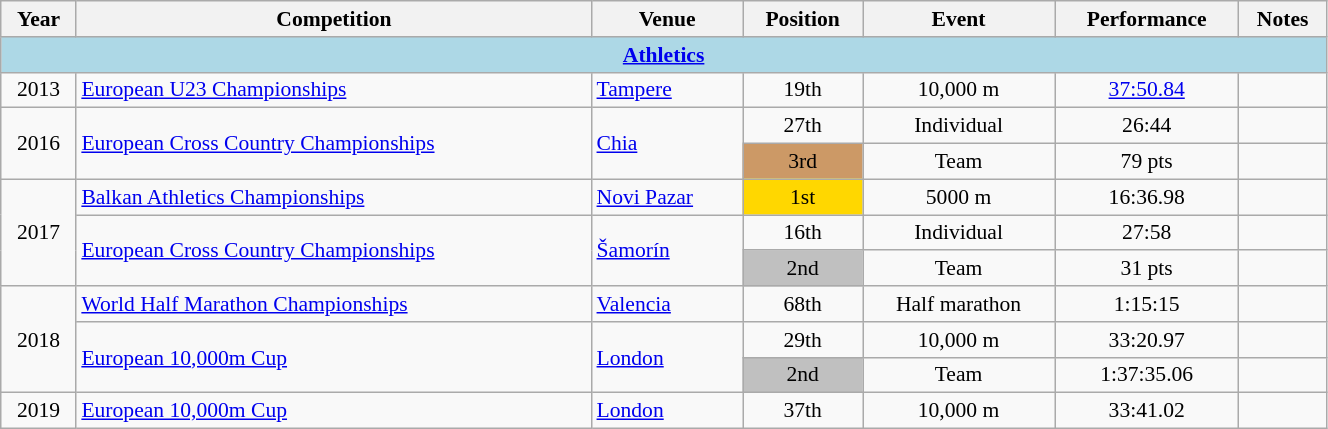<table class="wikitable sortable" width=70% style="font-size:90%; text-align:center;">
<tr>
<th>Year</th>
<th>Competition</th>
<th>Venue</th>
<th>Position</th>
<th>Event</th>
<th>Performance</th>
<th>Notes</th>
</tr>
<tr>
<td colspan="7" style="background:lightblue;"><strong><a href='#'>Athletics</a></strong></td>
</tr>
<tr>
<td>2013</td>
<td align=left><a href='#'>European U23 Championships</a></td>
<td align=left> <a href='#'>Tampere</a></td>
<td>19th</td>
<td>10,000 m</td>
<td><a href='#'>37:50.84</a></td>
<td></td>
</tr>
<tr>
<td rowspan=2>2016</td>
<td align=left rowspan=2><a href='#'>European Cross Country Championships</a></td>
<td align=left rowspan=2> <a href='#'>Chia</a></td>
<td>27th</td>
<td>Individual</td>
<td>26:44</td>
<td></td>
</tr>
<tr>
<td bgcolor=cc9966>3rd</td>
<td>Team</td>
<td>79 pts</td>
<td></td>
</tr>
<tr>
<td rowspan=3>2017</td>
<td align=left><a href='#'>Balkan Athletics Championships</a></td>
<td align=left> <a href='#'>Novi Pazar</a></td>
<td bgcolor=gold>1st</td>
<td>5000 m</td>
<td>16:36.98</td>
<td></td>
</tr>
<tr>
<td align=left rowspan=2><a href='#'>European Cross Country Championships</a></td>
<td align=left rowspan=2> <a href='#'>Šamorín</a></td>
<td>16th</td>
<td>Individual</td>
<td>27:58</td>
<td></td>
</tr>
<tr>
<td bgcolor=silver>2nd</td>
<td>Team</td>
<td>31 pts</td>
<td></td>
</tr>
<tr>
<td rowspan=3>2018</td>
<td align=left><a href='#'>World Half Marathon Championships</a></td>
<td align=left> <a href='#'>Valencia</a></td>
<td>68th</td>
<td>Half marathon</td>
<td>1:15:15</td>
<td></td>
</tr>
<tr>
<td align=left rowspan=2><a href='#'>European 10,000m Cup</a></td>
<td align=left rowspan=2> <a href='#'>London</a></td>
<td>29th</td>
<td>10,000 m</td>
<td>33:20.97</td>
<td></td>
</tr>
<tr>
<td bgcolor=silver>2nd</td>
<td>Team</td>
<td>1:37:35.06</td>
<td></td>
</tr>
<tr>
<td>2019</td>
<td align=left><a href='#'>European 10,000m Cup</a></td>
<td align=left> <a href='#'>London</a></td>
<td>37th</td>
<td>10,000 m</td>
<td>33:41.02</td>
<td></td>
</tr>
</table>
